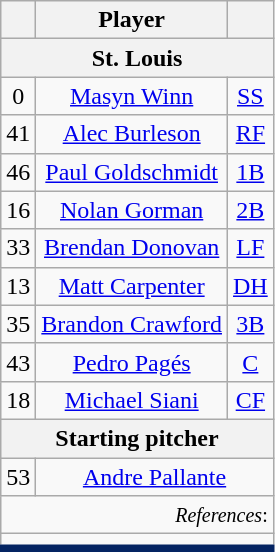<table class="wikitable" style="text-align:center">
<tr>
<th></th>
<th>Player</th>
<th></th>
</tr>
<tr>
<th colspan="3">St. Louis</th>
</tr>
<tr>
<td>0</td>
<td><a href='#'>Masyn Winn</a></td>
<td><a href='#'>SS</a></td>
</tr>
<tr>
<td>41</td>
<td><a href='#'>Alec Burleson</a></td>
<td><a href='#'>RF</a></td>
</tr>
<tr>
<td>46</td>
<td><a href='#'>Paul Goldschmidt</a></td>
<td><a href='#'>1B</a></td>
</tr>
<tr>
<td>16</td>
<td><a href='#'>Nolan Gorman</a></td>
<td><a href='#'>2B</a></td>
</tr>
<tr>
<td>33</td>
<td><a href='#'>Brendan Donovan</a></td>
<td><a href='#'>LF</a></td>
</tr>
<tr>
<td>13</td>
<td><a href='#'>Matt Carpenter</a></td>
<td><a href='#'>DH</a></td>
</tr>
<tr>
<td>35</td>
<td><a href='#'>Brandon Crawford</a></td>
<td><a href='#'>3B</a></td>
</tr>
<tr>
<td>43</td>
<td><a href='#'>Pedro Pagés</a></td>
<td><a href='#'>C</a></td>
</tr>
<tr>
<td>18</td>
<td><a href='#'>Michael Siani</a></td>
<td><a href='#'>CF</a></td>
</tr>
<tr>
<th colspan="4">Starting pitcher</th>
</tr>
<tr>
<td>53</td>
<td colspan="2"><a href='#'>Andre Pallante</a></td>
</tr>
<tr>
<td style="text-align:right"; colspan="4"><small><em>References</em>: </small></td>
</tr>
<tr>
<td style="border-bottom:#042462 5px solid;" colspan="4"></td>
</tr>
</table>
